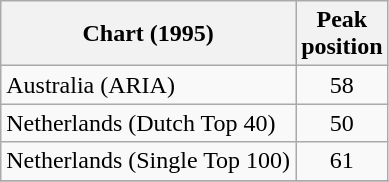<table class="wikitable sortable">
<tr>
<th>Chart (1995)</th>
<th>Peak<br>position</th>
</tr>
<tr>
<td align="left">Australia (ARIA)</td>
<td align="center">58</td>
</tr>
<tr>
<td align="left">Netherlands (Dutch Top 40)</td>
<td align="center">50</td>
</tr>
<tr>
<td align="left">Netherlands (Single Top 100)</td>
<td align="center">61</td>
</tr>
<tr>
</tr>
</table>
